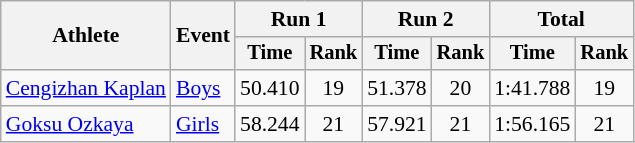<table class="wikitable" style="font-size:90%">
<tr>
<th rowspan="2">Athlete</th>
<th rowspan="2">Event</th>
<th colspan="2">Run 1</th>
<th colspan="2">Run 2</th>
<th colspan="2">Total</th>
</tr>
<tr style="font-size:95%">
<th>Time</th>
<th>Rank</th>
<th>Time</th>
<th>Rank</th>
<th>Time</th>
<th>Rank</th>
</tr>
<tr align=center>
<td align=left><a href='#'>Cengizhan Kaplan</a></td>
<td align=left><a href='#'>Boys</a></td>
<td>50.410</td>
<td>19</td>
<td>51.378</td>
<td>20</td>
<td>1:41.788</td>
<td>19</td>
</tr>
<tr align=center>
<td align=left><a href='#'>Goksu Ozkaya</a></td>
<td align=left><a href='#'>Girls</a></td>
<td>58.244</td>
<td>21</td>
<td>57.921</td>
<td>21</td>
<td>1:56.165</td>
<td>21</td>
</tr>
</table>
